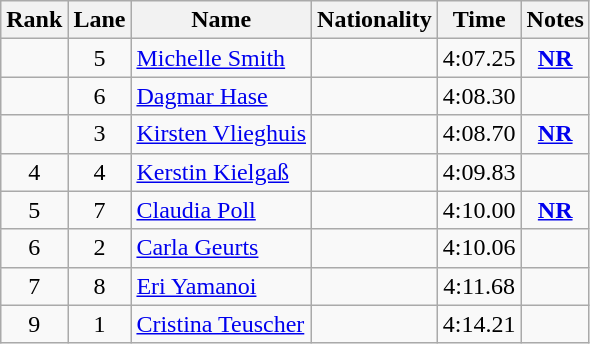<table class="wikitable sortable" style="text-align:center">
<tr>
<th>Rank</th>
<th>Lane</th>
<th>Name</th>
<th>Nationality</th>
<th>Time</th>
<th>Notes</th>
</tr>
<tr>
<td></td>
<td>5</td>
<td align=left><a href='#'>Michelle Smith</a></td>
<td align=left></td>
<td>4:07.25</td>
<td><strong><a href='#'>NR</a></strong></td>
</tr>
<tr>
<td></td>
<td>6</td>
<td align=left><a href='#'>Dagmar Hase</a></td>
<td align=left></td>
<td>4:08.30</td>
<td></td>
</tr>
<tr>
<td></td>
<td>3</td>
<td align=left><a href='#'>Kirsten Vlieghuis</a></td>
<td align=left></td>
<td>4:08.70</td>
<td><strong><a href='#'>NR</a></strong></td>
</tr>
<tr>
<td>4</td>
<td>4</td>
<td align=left><a href='#'>Kerstin Kielgaß</a></td>
<td align=left></td>
<td>4:09.83</td>
<td></td>
</tr>
<tr>
<td>5</td>
<td>7</td>
<td align=left><a href='#'>Claudia Poll</a></td>
<td align=left></td>
<td>4:10.00</td>
<td><strong><a href='#'>NR</a></strong></td>
</tr>
<tr>
<td>6</td>
<td>2</td>
<td align=left><a href='#'>Carla Geurts</a></td>
<td align=left></td>
<td>4:10.06</td>
<td></td>
</tr>
<tr>
<td>7</td>
<td>8</td>
<td align=left><a href='#'>Eri Yamanoi</a></td>
<td align=left></td>
<td>4:11.68</td>
<td></td>
</tr>
<tr>
<td>9</td>
<td>1</td>
<td align=left><a href='#'>Cristina Teuscher</a></td>
<td align=left></td>
<td>4:14.21</td>
<td></td>
</tr>
</table>
